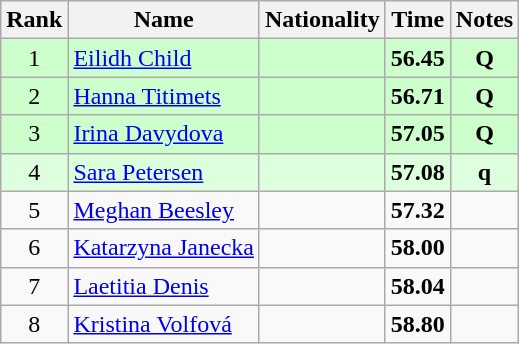<table class="wikitable sortable" style="text-align:center">
<tr>
<th>Rank</th>
<th>Name</th>
<th>Nationality</th>
<th>Time</th>
<th>Notes</th>
</tr>
<tr bgcolor=ccffcc>
<td>1</td>
<td align=left><a href='#'>Eilidh Child</a></td>
<td align=left></td>
<td><strong>56.45</strong></td>
<td><strong>Q</strong></td>
</tr>
<tr bgcolor=ccffcc>
<td>2</td>
<td align=left><a href='#'>Hanna Titimets</a></td>
<td align=left></td>
<td><strong>56.71</strong></td>
<td><strong>Q</strong></td>
</tr>
<tr bgcolor=ccffcc>
<td>3</td>
<td align=left><a href='#'>Irina Davydova</a></td>
<td align=left></td>
<td><strong>57.05</strong></td>
<td><strong>Q</strong></td>
</tr>
<tr bgcolor=ddffdd>
<td>4</td>
<td align=left><a href='#'>Sara Petersen</a></td>
<td align=left></td>
<td><strong>57.08</strong></td>
<td><strong>q</strong></td>
</tr>
<tr>
<td>5</td>
<td align=left><a href='#'>Meghan Beesley</a></td>
<td align=left></td>
<td><strong>57.32</strong></td>
<td></td>
</tr>
<tr>
<td>6</td>
<td align=left><a href='#'>Katarzyna Janecka</a></td>
<td align=left></td>
<td><strong>58.00</strong></td>
<td></td>
</tr>
<tr>
<td>7</td>
<td align=left><a href='#'>Laetitia Denis</a></td>
<td align=left></td>
<td><strong>58.04</strong></td>
<td></td>
</tr>
<tr>
<td>8</td>
<td align=left><a href='#'>Kristina Volfová</a></td>
<td align=left></td>
<td><strong>58.80</strong></td>
<td></td>
</tr>
</table>
